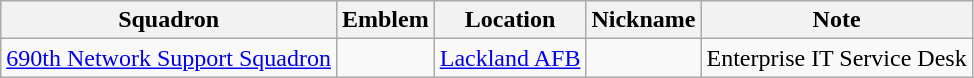<table class="wikitable">
<tr>
<th>Squadron</th>
<th>Emblem</th>
<th>Location</th>
<th>Nickname</th>
<th>Note</th>
</tr>
<tr>
<td><a href='#'>690th Network Support Squadron</a></td>
<td></td>
<td><a href='#'>Lackland AFB</a></td>
<td></td>
<td>Enterprise IT Service Desk</td>
</tr>
</table>
